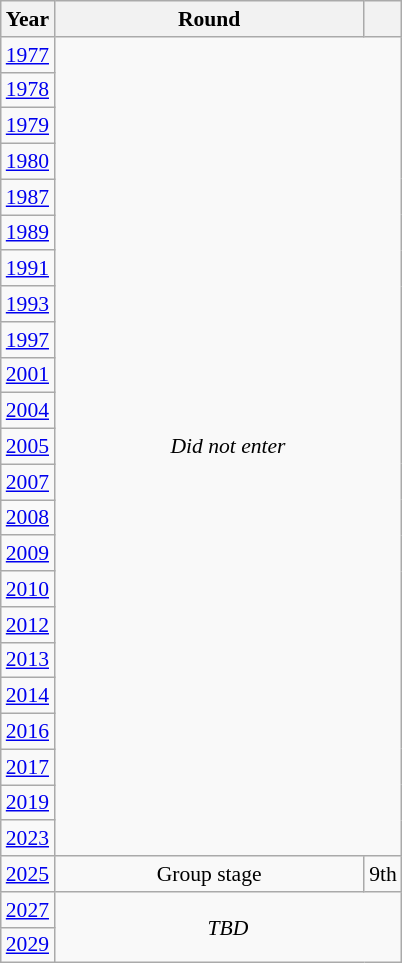<table class="wikitable" style="text-align: center; font-size:90%">
<tr>
<th>Year</th>
<th style="width:200px">Round</th>
<th></th>
</tr>
<tr>
<td><a href='#'>1977</a></td>
<td colspan="2" rowspan="23"><em>Did not enter</em></td>
</tr>
<tr>
<td><a href='#'>1978</a></td>
</tr>
<tr>
<td><a href='#'>1979</a></td>
</tr>
<tr>
<td><a href='#'>1980</a></td>
</tr>
<tr>
<td><a href='#'>1987</a></td>
</tr>
<tr>
<td><a href='#'>1989</a></td>
</tr>
<tr>
<td><a href='#'>1991</a></td>
</tr>
<tr>
<td><a href='#'>1993</a></td>
</tr>
<tr>
<td><a href='#'>1997</a></td>
</tr>
<tr>
<td><a href='#'>2001</a></td>
</tr>
<tr>
<td><a href='#'>2004</a></td>
</tr>
<tr>
<td><a href='#'>2005</a></td>
</tr>
<tr>
<td><a href='#'>2007</a></td>
</tr>
<tr>
<td><a href='#'>2008</a></td>
</tr>
<tr>
<td><a href='#'>2009</a></td>
</tr>
<tr>
<td><a href='#'>2010</a></td>
</tr>
<tr>
<td><a href='#'>2012</a></td>
</tr>
<tr>
<td><a href='#'>2013</a></td>
</tr>
<tr>
<td><a href='#'>2014</a></td>
</tr>
<tr>
<td><a href='#'>2016</a></td>
</tr>
<tr>
<td><a href='#'>2017</a></td>
</tr>
<tr>
<td><a href='#'>2019</a></td>
</tr>
<tr>
<td><a href='#'>2023</a></td>
</tr>
<tr>
<td><a href='#'>2025</a></td>
<td>Group stage</td>
<td>9th</td>
</tr>
<tr>
<td><a href='#'>2027</a></td>
<td colspan="2" rowspan="2"><em>TBD</em></td>
</tr>
<tr>
<td><a href='#'>2029</a></td>
</tr>
</table>
